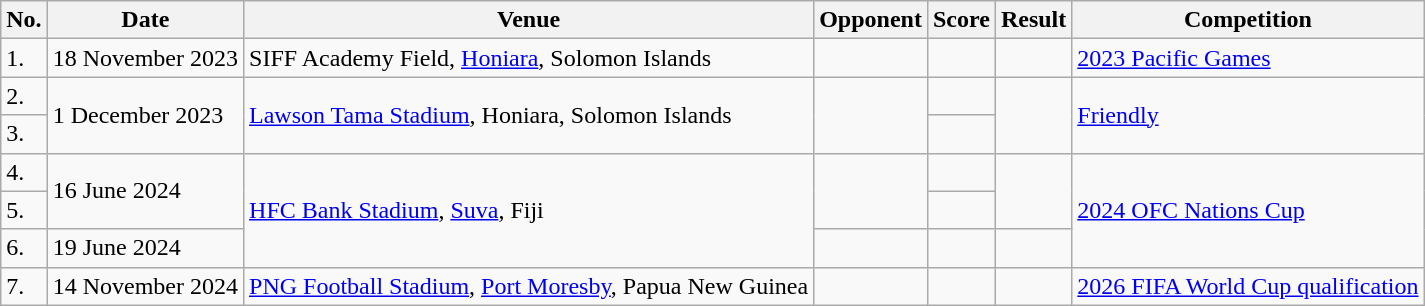<table class="wikitable sortable">
<tr>
<th>No.</th>
<th>Date</th>
<th>Venue</th>
<th>Opponent</th>
<th>Score</th>
<th>Result</th>
<th>Competition</th>
</tr>
<tr>
<td>1.</td>
<td>18 November 2023</td>
<td>SIFF Academy Field, <a href='#'>Honiara</a>, Solomon Islands</td>
<td></td>
<td></td>
<td></td>
<td><a href='#'>2023 Pacific Games</a></td>
</tr>
<tr>
<td>2.</td>
<td rowspan="2">1 December 2023</td>
<td rowspan="2"><a href='#'>Lawson Tama Stadium</a>, Honiara, Solomon Islands</td>
<td rowspan="2"></td>
<td></td>
<td rowspan="2"></td>
<td rowspan="2"><a href='#'>Friendly</a></td>
</tr>
<tr>
<td>3.</td>
<td></td>
</tr>
<tr>
<td>4.</td>
<td rowspan="2">16 June 2024</td>
<td rowspan="3"><a href='#'>HFC Bank Stadium</a>, <a href='#'>Suva</a>, Fiji</td>
<td rowspan="2"></td>
<td></td>
<td rowspan="2"></td>
<td rowspan="3"><a href='#'>2024 OFC Nations Cup</a></td>
</tr>
<tr>
<td>5.</td>
<td></td>
</tr>
<tr>
<td>6.</td>
<td>19 June 2024</td>
<td></td>
<td></td>
<td></td>
</tr>
<tr>
<td>7.</td>
<td>14 November 2024</td>
<td><a href='#'>PNG Football Stadium</a>, <a href='#'>Port Moresby</a>, Papua New Guinea</td>
<td></td>
<td></td>
<td></td>
<td><a href='#'>2026 FIFA World Cup qualification</a></td>
</tr>
</table>
